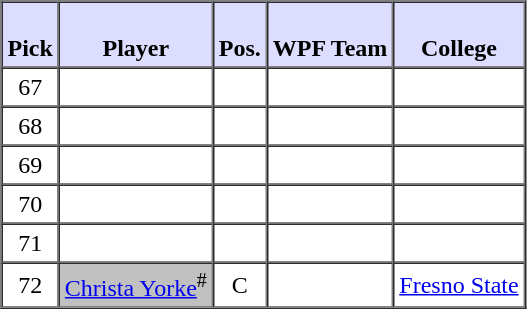<table style="text-align: center" border="1" cellpadding="3" cellspacing="0">
<tr>
<th style="background:#ddf;"><br>Pick</th>
<th style="background:#ddf;"><br>Player</th>
<th style="background:#ddf;"><br>Pos.</th>
<th style="background:#ddf;"><br>WPF Team</th>
<th style="background:#ddf;"><br>College</th>
</tr>
<tr>
<td>67</td>
<td></td>
<td></td>
<td></td>
<td></td>
</tr>
<tr>
<td>68</td>
<td></td>
<td></td>
<td></td>
<td></td>
</tr>
<tr>
<td>69</td>
<td></td>
<td></td>
<td></td>
<td></td>
</tr>
<tr>
<td>70</td>
<td></td>
<td></td>
<td></td>
<td></td>
</tr>
<tr>
<td>71</td>
<td></td>
<td></td>
<td></td>
<td></td>
</tr>
<tr>
<td>72</td>
<td style="background:#C0C0C0;"><a href='#'>Christa Yorke</a><sup>#</sup></td>
<td>C</td>
<td></td>
<td><a href='#'>Fresno State</a></td>
</tr>
</table>
